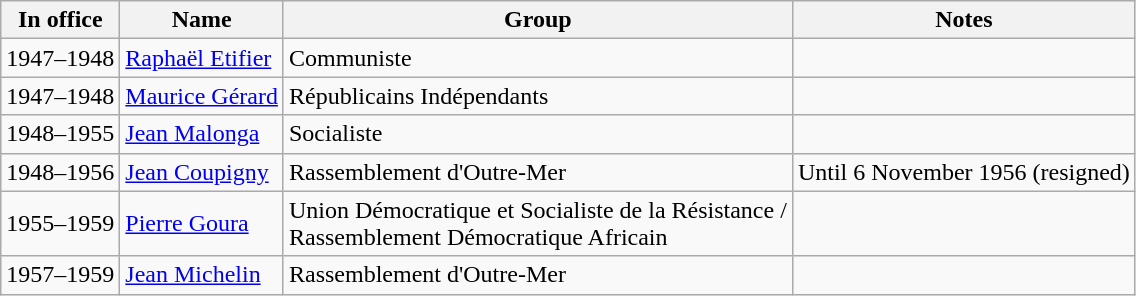<table Class="wikitable sortable">
<tr>
<th>In office</th>
<th>Name</th>
<th>Group</th>
<th>Notes</th>
</tr>
<tr>
<td>1947–1948</td>
<td><a href='#'>Raphaël Etifier</a></td>
<td>Communiste</td>
<td></td>
</tr>
<tr>
<td>1947–1948</td>
<td><a href='#'>Maurice Gérard</a></td>
<td>Républicains Indépendants</td>
<td></td>
</tr>
<tr>
<td>1948–1955</td>
<td><a href='#'>Jean Malonga</a></td>
<td>Socialiste</td>
<td></td>
</tr>
<tr>
<td>1948–1956</td>
<td><a href='#'>Jean Coupigny</a></td>
<td>Rassemblement d'Outre-Mer</td>
<td>Until 6 November 1956 (resigned)</td>
</tr>
<tr>
<td>1955–1959</td>
<td><a href='#'>Pierre Goura</a></td>
<td>Union Démocratique et Socialiste de la Résistance /<br>Rassemblement Démocratique Africain</td>
<td></td>
</tr>
<tr>
<td>1957–1959</td>
<td><a href='#'>Jean Michelin</a></td>
<td>Rassemblement d'Outre-Mer</td>
<td></td>
</tr>
</table>
